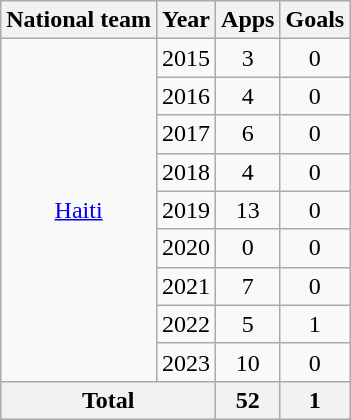<table class="wikitable" style="text-align:center">
<tr>
<th>National team</th>
<th>Year</th>
<th>Apps</th>
<th>Goals</th>
</tr>
<tr>
<td rowspan="9"><a href='#'>Haiti</a></td>
<td>2015</td>
<td>3</td>
<td>0</td>
</tr>
<tr>
<td>2016</td>
<td>4</td>
<td>0</td>
</tr>
<tr>
<td>2017</td>
<td>6</td>
<td>0</td>
</tr>
<tr>
<td>2018</td>
<td>4</td>
<td>0</td>
</tr>
<tr>
<td>2019</td>
<td>13</td>
<td>0</td>
</tr>
<tr>
<td>2020</td>
<td>0</td>
<td>0</td>
</tr>
<tr>
<td>2021</td>
<td>7</td>
<td>0</td>
</tr>
<tr>
<td>2022</td>
<td>5</td>
<td>1</td>
</tr>
<tr>
<td>2023</td>
<td>10</td>
<td>0</td>
</tr>
<tr>
<th colspan="2">Total</th>
<th>52</th>
<th>1</th>
</tr>
</table>
